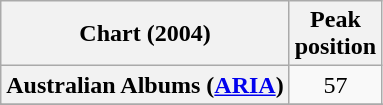<table class="wikitable sortable plainrowheaders">
<tr>
<th scope="col">Chart (2004)</th>
<th scope="col">Peak<br>position</th>
</tr>
<tr>
<th scope="row">Australian Albums (<a href='#'>ARIA</a>)</th>
<td align="center">57</td>
</tr>
<tr>
</tr>
<tr>
</tr>
<tr>
</tr>
</table>
